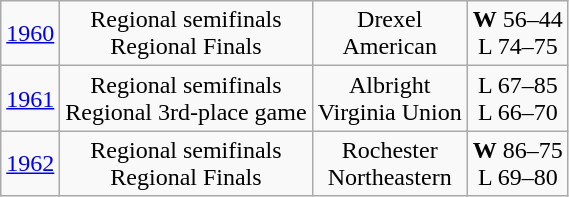<table class="wikitable">
<tr align="center">
<td><a href='#'>1960</a></td>
<td>Regional semifinals<br>Regional Finals</td>
<td>Drexel<br>American</td>
<td><strong>W</strong> 56–44<br>L 74–75</td>
</tr>
<tr align="center">
<td><a href='#'>1961</a></td>
<td>Regional semifinals<br>Regional 3rd-place game</td>
<td>Albright<br>Virginia Union</td>
<td>L 67–85<br>L 66–70</td>
</tr>
<tr align="center">
<td><a href='#'>1962</a></td>
<td>Regional semifinals<br>Regional Finals</td>
<td>Rochester<br>Northeastern</td>
<td><strong>W</strong> 86–75<br>L 69–80</td>
</tr>
</table>
